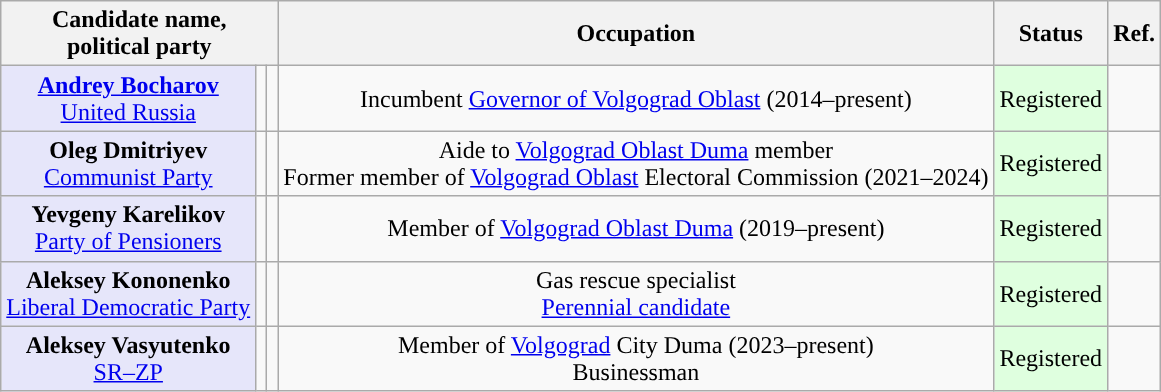<table class="wikitable" style="text-align:center;">
<tr>
<th colspan="3">Candidate name,<br>political party</th>
<th>Occupation</th>
<th>Status</th>
<th>Ref.</th>
</tr>
<tr>
<td style="background:lavender;"><strong><a href='#'>Andrey Bocharov</a></strong><br><a href='#'>United Russia</a></td>
<td style="background-color:"></td>
<td></td>
<td>Incumbent <a href='#'>Governor of Volgograd Oblast</a> (2014–present)</td>
<td bgcolor="#DFFFDF">Registered</td>
<td></td>
</tr>
<tr>
<td style="background:lavender;"><strong>Oleg Dmitriyev</strong><br><a href='#'>Communist Party</a></td>
<td style="background-color:"></td>
<td></td>
<td>Aide to <a href='#'>Volgograd Oblast Duma</a> member<br>Former member of <a href='#'>Volgograd Oblast</a> Electoral Commission (2021–2024)</td>
<td bgcolor="#DFFFDF">Registered</td>
<td></td>
</tr>
<tr>
<td style="background:lavender;"><strong>Yevgeny Karelikov</strong><br><a href='#'>Party of Pensioners</a></td>
<td style="background-color:"></td>
<td></td>
<td>Member of <a href='#'>Volgograd Oblast Duma</a> (2019–present)</td>
<td bgcolor="#DFFFDF">Registered</td>
<td></td>
</tr>
<tr>
<td style="background:lavender;"><strong>Aleksey Kononenko</strong><br><a href='#'>Liberal Democratic Party</a></td>
<td style="background-color:"></td>
<td></td>
<td>Gas rescue specialist<br><a href='#'>Perennial candidate</a></td>
<td bgcolor="#DFFFDF">Registered</td>
<td></td>
</tr>
<tr>
<td style="background:lavender;"><strong>Aleksey Vasyutenko</strong><br><a href='#'>SR–ZP</a></td>
<td style="background-color:"></td>
<td></td>
<td>Member of <a href='#'>Volgograd</a> City Duma (2023–present)<br>Businessman</td>
<td bgcolor="#DFFFDF">Registered</td>
<td></td>
</tr>
</table>
